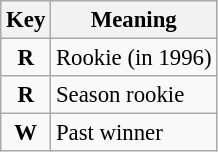<table class="wikitable" style="font-size: 95%">
<tr>
<th>Key</th>
<th>Meaning</th>
</tr>
<tr>
<td align="center"><strong><span>R</span></strong></td>
<td>Rookie (in 1996)</td>
</tr>
<tr>
<td align="center"><strong><span>R</span></strong></td>
<td>Season rookie</td>
</tr>
<tr>
<td align="center"><strong><span>W</span></strong></td>
<td>Past winner</td>
</tr>
</table>
